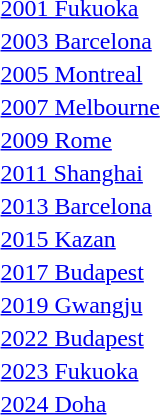<table>
<tr>
<td><a href='#'>2001 Fukuoka</a></td>
<td></td>
<td></td>
<td></td>
</tr>
<tr>
<td><a href='#'>2003 Barcelona</a></td>
<td></td>
<td></td>
<td></td>
</tr>
<tr>
<td><a href='#'>2005 Montreal</a></td>
<td></td>
<td></td>
<td></td>
</tr>
<tr>
<td><a href='#'>2007 Melbourne</a></td>
<td></td>
<td></td>
<td></td>
</tr>
<tr>
<td><a href='#'>2009 Rome</a></td>
<td></td>
<td></td>
<td></td>
</tr>
<tr>
<td><a href='#'>2011 Shanghai</a></td>
<td></td>
<td></td>
<td></td>
</tr>
<tr>
<td><a href='#'>2013 Barcelona</a></td>
<td></td>
<td></td>
<td></td>
</tr>
<tr>
<td rowspan=2><a href='#'>2015 Kazan</a></td>
<td rowspan=2></td>
<td rowspan=2></td>
<td></td>
</tr>
<tr>
<td></td>
</tr>
<tr>
<td><a href='#'>2017 Budapest</a></td>
<td></td>
<td></td>
<td></td>
</tr>
<tr>
<td><a href='#'>2019 Gwangju</a></td>
<td></td>
<td></td>
<td></td>
</tr>
<tr>
<td><a href='#'>2022 Budapest</a></td>
<td></td>
<td></td>
<td></td>
</tr>
<tr>
<td><a href='#'>2023 Fukuoka</a></td>
<td></td>
<td></td>
<td></td>
</tr>
<tr>
<td><a href='#'>2024 Doha</a></td>
<td></td>
<td></td>
<td></td>
</tr>
</table>
